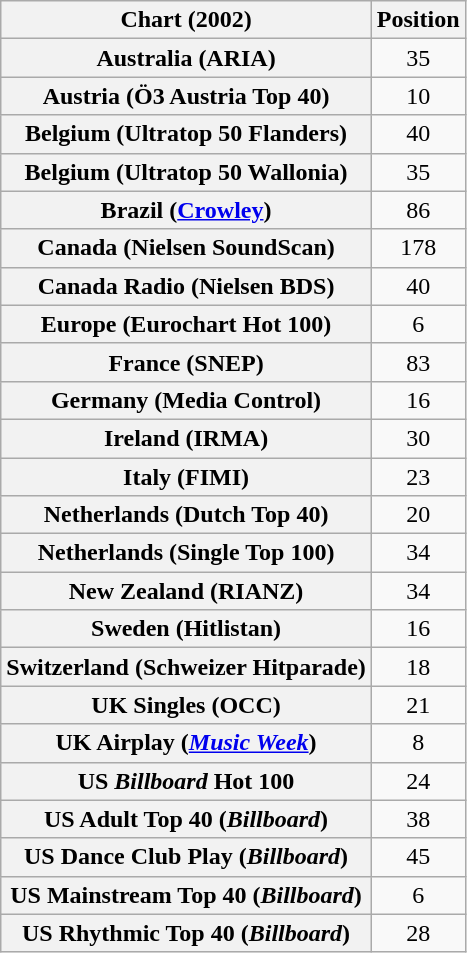<table class="wikitable sortable plainrowheaders" style="text-align:center">
<tr>
<th>Chart (2002)</th>
<th>Position</th>
</tr>
<tr>
<th scope="row">Australia (ARIA)</th>
<td>35</td>
</tr>
<tr>
<th scope="row">Austria (Ö3 Austria Top 40)</th>
<td>10</td>
</tr>
<tr>
<th scope="row">Belgium (Ultratop 50 Flanders)</th>
<td>40</td>
</tr>
<tr>
<th scope="row">Belgium (Ultratop 50 Wallonia)</th>
<td>35</td>
</tr>
<tr>
<th scope="row">Brazil (<a href='#'>Crowley</a>)</th>
<td>86</td>
</tr>
<tr>
<th scope="row">Canada (Nielsen SoundScan)</th>
<td>178</td>
</tr>
<tr>
<th scope="row">Canada Radio (Nielsen BDS)</th>
<td>40</td>
</tr>
<tr>
<th scope="row">Europe (Eurochart Hot 100)</th>
<td>6</td>
</tr>
<tr>
<th scope="row">France (SNEP)</th>
<td>83</td>
</tr>
<tr>
<th scope="row">Germany (Media Control)</th>
<td>16</td>
</tr>
<tr>
<th scope="row">Ireland (IRMA)</th>
<td>30</td>
</tr>
<tr>
<th scope="row">Italy (FIMI)</th>
<td>23</td>
</tr>
<tr>
<th scope="row">Netherlands (Dutch Top 40)</th>
<td>20</td>
</tr>
<tr>
<th scope="row">Netherlands (Single Top 100)</th>
<td>34</td>
</tr>
<tr>
<th scope="row">New Zealand (RIANZ)</th>
<td>34</td>
</tr>
<tr>
<th scope="row">Sweden (Hitlistan)</th>
<td>16</td>
</tr>
<tr>
<th scope="row">Switzerland (Schweizer Hitparade)</th>
<td>18</td>
</tr>
<tr>
<th scope="row">UK Singles (OCC)</th>
<td>21</td>
</tr>
<tr>
<th scope="row">UK Airplay (<em><a href='#'>Music Week</a></em>)</th>
<td>8</td>
</tr>
<tr>
<th scope="row">US <em>Billboard</em> Hot 100</th>
<td>24</td>
</tr>
<tr>
<th scope="row">US Adult Top 40 (<em>Billboard</em>)</th>
<td>38</td>
</tr>
<tr>
<th scope="row">US Dance Club Play (<em>Billboard</em>)</th>
<td style="text-align:center;">45</td>
</tr>
<tr>
<th scope="row">US Mainstream Top 40 (<em>Billboard</em>)</th>
<td>6</td>
</tr>
<tr>
<th scope="row">US Rhythmic Top 40 (<em>Billboard</em>)</th>
<td>28</td>
</tr>
</table>
